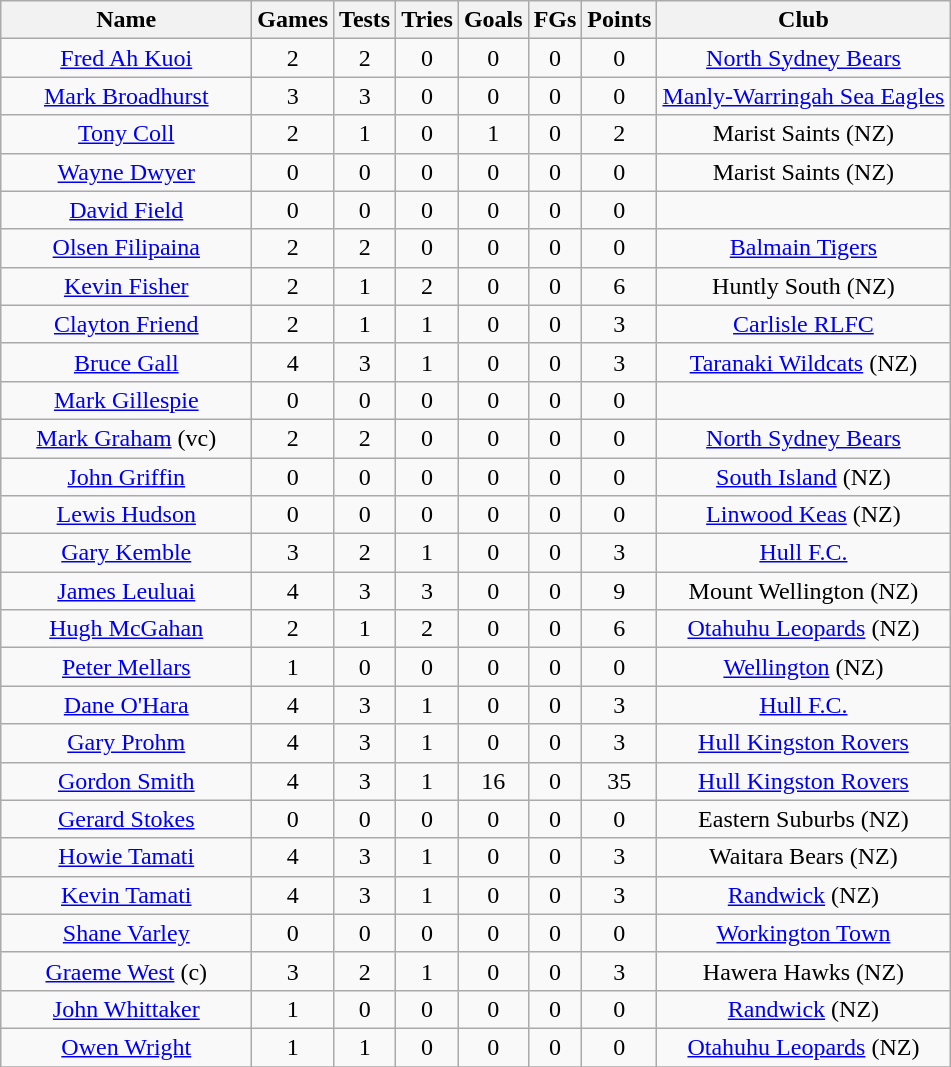<table class="wikitable sortable" style="text-align: center;">
<tr>
<th style="width:10em">Name</th>
<th>Games</th>
<th>Tests</th>
<th>Tries</th>
<th>Goals</th>
<th>FGs</th>
<th>Points</th>
<th>Club</th>
</tr>
<tr>
<td><a href='#'>Fred Ah Kuoi</a></td>
<td>2</td>
<td>2</td>
<td>0</td>
<td>0</td>
<td>0</td>
<td>0</td>
<td> <a href='#'>North Sydney Bears</a></td>
</tr>
<tr>
<td><a href='#'>Mark Broadhurst</a></td>
<td>3</td>
<td>3</td>
<td>0</td>
<td>0</td>
<td>0</td>
<td>0</td>
<td> <a href='#'>Manly-Warringah Sea Eagles</a></td>
</tr>
<tr>
<td><a href='#'>Tony Coll</a></td>
<td>2</td>
<td>1</td>
<td>0</td>
<td>1</td>
<td>0</td>
<td>2</td>
<td> Marist Saints (NZ)</td>
</tr>
<tr>
<td><a href='#'>Wayne Dwyer</a></td>
<td>0</td>
<td>0</td>
<td>0</td>
<td>0</td>
<td>0</td>
<td>0</td>
<td> Marist Saints (NZ)</td>
</tr>
<tr>
<td><a href='#'>David Field</a></td>
<td>0</td>
<td>0</td>
<td>0</td>
<td>0</td>
<td>0</td>
<td>0</td>
<td></td>
</tr>
<tr>
<td><a href='#'>Olsen Filipaina</a></td>
<td>2</td>
<td>2</td>
<td>0</td>
<td>0</td>
<td>0</td>
<td>0</td>
<td> <a href='#'>Balmain Tigers</a></td>
</tr>
<tr>
<td><a href='#'>Kevin Fisher</a></td>
<td>2</td>
<td>1</td>
<td>2</td>
<td>0</td>
<td>0</td>
<td>6</td>
<td> Huntly South (NZ)</td>
</tr>
<tr>
<td><a href='#'>Clayton Friend</a></td>
<td>2</td>
<td>1</td>
<td>1</td>
<td>0</td>
<td>0</td>
<td>3</td>
<td> <a href='#'>Carlisle RLFC</a></td>
</tr>
<tr>
<td><a href='#'>Bruce Gall</a></td>
<td>4</td>
<td>3</td>
<td>1</td>
<td>0</td>
<td>0</td>
<td>3</td>
<td> <a href='#'>Taranaki Wildcats</a> (NZ)</td>
</tr>
<tr>
<td><a href='#'>Mark Gillespie</a></td>
<td>0</td>
<td>0</td>
<td>0</td>
<td>0</td>
<td>0</td>
<td>0</td>
<td></td>
</tr>
<tr>
<td><a href='#'>Mark Graham</a> (vc)</td>
<td>2</td>
<td>2</td>
<td>0</td>
<td>0</td>
<td>0</td>
<td>0</td>
<td> <a href='#'>North Sydney Bears</a></td>
</tr>
<tr>
<td><a href='#'>John Griffin</a></td>
<td>0</td>
<td>0</td>
<td>0</td>
<td>0</td>
<td>0</td>
<td>0</td>
<td> <a href='#'>South Island</a> (NZ)</td>
</tr>
<tr>
<td><a href='#'>Lewis Hudson</a></td>
<td>0</td>
<td>0</td>
<td>0</td>
<td>0</td>
<td>0</td>
<td>0</td>
<td><a href='#'>Linwood Keas</a> (NZ)</td>
</tr>
<tr>
<td><a href='#'>Gary Kemble</a></td>
<td>3</td>
<td>2</td>
<td>1</td>
<td>0</td>
<td>0</td>
<td>3</td>
<td> <a href='#'>Hull F.C.</a></td>
</tr>
<tr>
<td><a href='#'>James Leuluai</a></td>
<td>4</td>
<td>3</td>
<td>3</td>
<td>0</td>
<td>0</td>
<td>9</td>
<td> Mount Wellington (NZ)</td>
</tr>
<tr>
<td><a href='#'>Hugh McGahan</a></td>
<td>2</td>
<td>1</td>
<td>2</td>
<td>0</td>
<td>0</td>
<td>6</td>
<td> <a href='#'>Otahuhu Leopards</a> (NZ)</td>
</tr>
<tr>
<td><a href='#'>Peter Mellars</a></td>
<td>1</td>
<td>0</td>
<td>0</td>
<td>0</td>
<td>0</td>
<td>0</td>
<td> <a href='#'>Wellington</a> (NZ)</td>
</tr>
<tr>
<td><a href='#'>Dane O'Hara</a></td>
<td>4</td>
<td>3</td>
<td>1</td>
<td>0</td>
<td>0</td>
<td>3</td>
<td> <a href='#'>Hull F.C.</a></td>
</tr>
<tr>
<td><a href='#'>Gary Prohm</a></td>
<td>4</td>
<td>3</td>
<td>1</td>
<td>0</td>
<td>0</td>
<td>3</td>
<td> <a href='#'>Hull Kingston Rovers</a></td>
</tr>
<tr>
<td><a href='#'>Gordon Smith</a></td>
<td>4</td>
<td>3</td>
<td>1</td>
<td>16</td>
<td>0</td>
<td>35</td>
<td> <a href='#'>Hull Kingston Rovers</a></td>
</tr>
<tr>
<td><a href='#'>Gerard Stokes</a></td>
<td>0</td>
<td>0</td>
<td>0</td>
<td>0</td>
<td>0</td>
<td>0</td>
<td>Eastern Suburbs (NZ)</td>
</tr>
<tr>
<td><a href='#'>Howie Tamati</a></td>
<td>4</td>
<td>3</td>
<td>1</td>
<td>0</td>
<td>0</td>
<td>3</td>
<td> Waitara Bears (NZ)</td>
</tr>
<tr>
<td><a href='#'>Kevin Tamati</a></td>
<td>4</td>
<td>3</td>
<td>1</td>
<td>0</td>
<td>0</td>
<td>3</td>
<td> <a href='#'>Randwick</a> (NZ)</td>
</tr>
<tr>
<td><a href='#'>Shane Varley</a></td>
<td>0</td>
<td>0</td>
<td>0</td>
<td>0</td>
<td>0</td>
<td>0</td>
<td> <a href='#'>Workington Town</a></td>
</tr>
<tr>
<td><a href='#'>Graeme West</a> (c)</td>
<td>3</td>
<td>2</td>
<td>1</td>
<td>0</td>
<td>0</td>
<td>3</td>
<td> Hawera Hawks (NZ)</td>
</tr>
<tr>
<td><a href='#'>John Whittaker</a></td>
<td>1</td>
<td>0</td>
<td>0</td>
<td>0</td>
<td>0</td>
<td>0</td>
<td> <a href='#'>Randwick</a> (NZ)</td>
</tr>
<tr>
<td><a href='#'>Owen Wright</a></td>
<td>1</td>
<td>1</td>
<td>0</td>
<td>0</td>
<td>0</td>
<td>0</td>
<td> <a href='#'>Otahuhu Leopards</a> (NZ)</td>
</tr>
<tr>
</tr>
</table>
